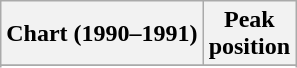<table class="wikitable sortable plainrowheaders" style="text-align:center">
<tr>
<th>Chart (1990–1991)</th>
<th>Peak<br>position</th>
</tr>
<tr>
</tr>
<tr>
</tr>
<tr>
</tr>
<tr>
</tr>
</table>
